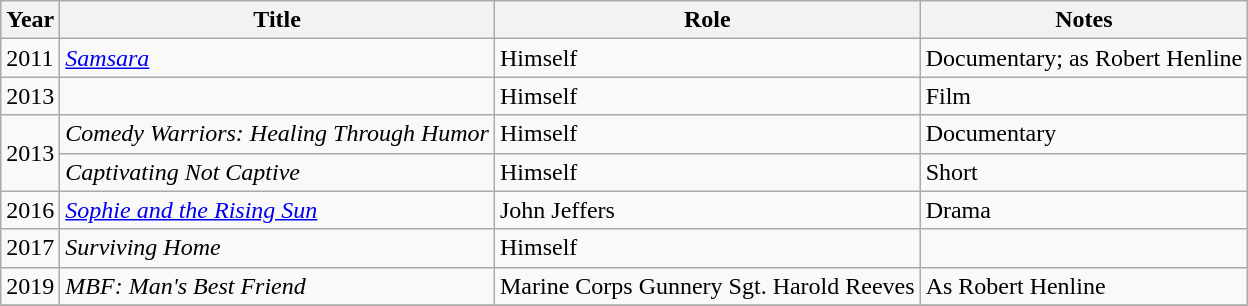<table class="wikitable sortable">
<tr>
<th>Year</th>
<th>Title</th>
<th>Role</th>
<th class="wikitable sortable">Notes</th>
</tr>
<tr>
<td>2011</td>
<td><em><a href='#'>Samsara</a></em></td>
<td>Himself</td>
<td>Documentary; as Robert Henline</td>
</tr>
<tr>
<td>2013</td>
<td></td>
<td>Himself</td>
<td>Film</td>
</tr>
<tr>
<td rowspan="2">2013</td>
<td><em>Comedy Warriors: Healing Through Humor</em></td>
<td>Himself</td>
<td>Documentary</td>
</tr>
<tr>
<td><em>Captivating Not Captive</em></td>
<td>Himself</td>
<td>Short</td>
</tr>
<tr>
<td>2016</td>
<td><em><a href='#'>Sophie and the Rising Sun</a></em></td>
<td>John Jeffers</td>
<td>Drama</td>
</tr>
<tr>
<td>2017</td>
<td><em>Surviving Home</em></td>
<td>Himself</td>
<td></td>
</tr>
<tr>
<td>2019</td>
<td><em>MBF: Man's Best Friend</em></td>
<td>Marine Corps Gunnery Sgt. Harold Reeves</td>
<td>As Robert Henline</td>
</tr>
<tr>
</tr>
</table>
